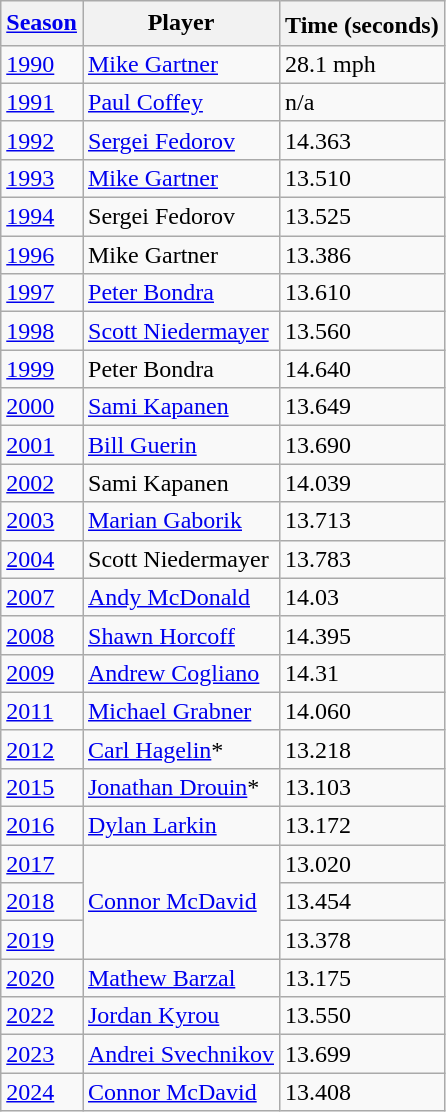<table class="wikitable sortable">
<tr>
<th><a href='#'>Season</a></th>
<th>Player</th>
<th>Time (seconds)<sup></sup></th>
</tr>
<tr>
<td><a href='#'>1990</a></td>
<td><a href='#'>Mike Gartner</a></td>
<td>28.1 mph</td>
</tr>
<tr>
<td><a href='#'>1991</a></td>
<td><a href='#'>Paul Coffey</a></td>
<td>n/a</td>
</tr>
<tr>
<td><a href='#'>1992</a></td>
<td><a href='#'>Sergei Fedorov</a></td>
<td>14.363</td>
</tr>
<tr>
<td><a href='#'>1993</a></td>
<td><a href='#'>Mike Gartner</a></td>
<td>13.510</td>
</tr>
<tr>
<td><a href='#'>1994</a></td>
<td>Sergei Fedorov</td>
<td>13.525</td>
</tr>
<tr>
<td><a href='#'>1996</a></td>
<td>Mike Gartner</td>
<td>13.386</td>
</tr>
<tr>
<td><a href='#'>1997</a></td>
<td><a href='#'>Peter Bondra</a></td>
<td>13.610</td>
</tr>
<tr>
<td><a href='#'>1998</a></td>
<td><a href='#'>Scott Niedermayer</a></td>
<td>13.560</td>
</tr>
<tr>
<td><a href='#'>1999</a></td>
<td>Peter Bondra</td>
<td>14.640</td>
</tr>
<tr>
<td><a href='#'>2000</a></td>
<td><a href='#'>Sami Kapanen</a></td>
<td>13.649</td>
</tr>
<tr>
<td><a href='#'>2001</a></td>
<td><a href='#'>Bill Guerin</a></td>
<td>13.690</td>
</tr>
<tr>
<td><a href='#'>2002</a></td>
<td>Sami Kapanen</td>
<td>14.039</td>
</tr>
<tr>
<td><a href='#'>2003</a></td>
<td><a href='#'>Marian Gaborik</a></td>
<td>13.713</td>
</tr>
<tr>
<td><a href='#'>2004</a></td>
<td>Scott Niedermayer</td>
<td>13.783</td>
</tr>
<tr>
<td><a href='#'>2007</a></td>
<td><a href='#'>Andy McDonald</a></td>
<td>14.03</td>
</tr>
<tr>
<td><a href='#'>2008</a></td>
<td><a href='#'>Shawn Horcoff</a></td>
<td>14.395</td>
</tr>
<tr>
<td><a href='#'>2009</a></td>
<td><a href='#'>Andrew Cogliano</a></td>
<td>14.31</td>
</tr>
<tr>
<td><a href='#'>2011</a></td>
<td><a href='#'>Michael Grabner</a></td>
<td>14.060</td>
</tr>
<tr>
<td><a href='#'>2012</a></td>
<td><a href='#'>Carl Hagelin</a>*</td>
<td>13.218</td>
</tr>
<tr>
<td><a href='#'>2015</a></td>
<td><a href='#'>Jonathan Drouin</a>*</td>
<td>13.103</td>
</tr>
<tr>
<td><a href='#'>2016</a></td>
<td><a href='#'>Dylan Larkin</a></td>
<td>13.172</td>
</tr>
<tr>
<td><a href='#'>2017</a></td>
<td rowspan="3"><a href='#'>Connor McDavid</a></td>
<td>13.020</td>
</tr>
<tr>
<td><a href='#'>2018</a></td>
<td>13.454</td>
</tr>
<tr>
<td><a href='#'>2019</a></td>
<td>13.378</td>
</tr>
<tr>
<td><a href='#'>2020</a></td>
<td><a href='#'>Mathew Barzal</a></td>
<td>13.175</td>
</tr>
<tr>
<td><a href='#'>2022</a></td>
<td><a href='#'>Jordan Kyrou</a></td>
<td>13.550</td>
</tr>
<tr>
<td><a href='#'>2023</a></td>
<td><a href='#'>Andrei Svechnikov</a></td>
<td>13.699</td>
</tr>
<tr>
<td><a href='#'>2024</a></td>
<td><a href='#'>Connor McDavid</a></td>
<td>13.408</td>
</tr>
</table>
